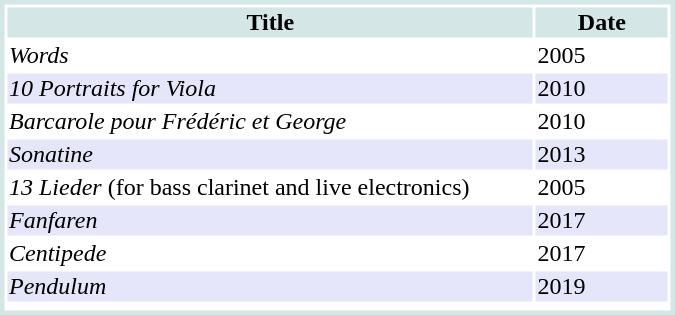<table class="sortable" style="border-style: solid; border-width: medium; border-color: #d4e6e5;" width="450px">
<tr style="background:#d4e6e5;">
<th width="80%">Title</th>
<th width="20%">Date</th>
</tr>
<tr>
<td><em>Words</em></td>
<td>2005</td>
</tr>
<tr style="background:Lavender;">
<td><em>10 Portraits for Viola</em></td>
<td>2010</td>
</tr>
<tr>
<td><em>Barcarole pour Frédéric et George</em></td>
<td>2010</td>
</tr>
<tr style="background:Lavender;">
<td><em>Sonatine</em></td>
<td>2013</td>
</tr>
<tr>
<td><em>13 Lieder</em> (for bass clarinet and live electronics)</td>
<td>2005</td>
</tr>
<tr style="background:Lavender;">
<td><em>Fanfaren</em></td>
<td>2017</td>
</tr>
<tr>
<td><em>Centipede</em></td>
<td>2017</td>
</tr>
<tr style="background:Lavender;">
<td><em>Pendulum</em></td>
<td>2019</td>
</tr>
<tr>
<td></td>
<td></td>
</tr>
</table>
